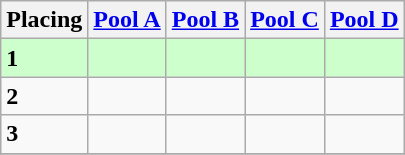<table class=wikitable style="border:1px solid #AAAAAA;">
<tr>
<th>Placing</th>
<th><a href='#'>Pool A</a></th>
<th><a href='#'>Pool B</a></th>
<th><a href='#'>Pool C</a></th>
<th><a href='#'>Pool D</a></th>
</tr>
<tr style="background: #ccffcc;">
<td><strong>1</strong></td>
<td></td>
<td></td>
<td></td>
<td></td>
</tr>
<tr>
<td><strong>2</strong></td>
<td></td>
<td></td>
<td></td>
<td></td>
</tr>
<tr>
<td><strong>3</strong></td>
<td></td>
<td></td>
<td></td>
<td></td>
</tr>
<tr>
</tr>
</table>
